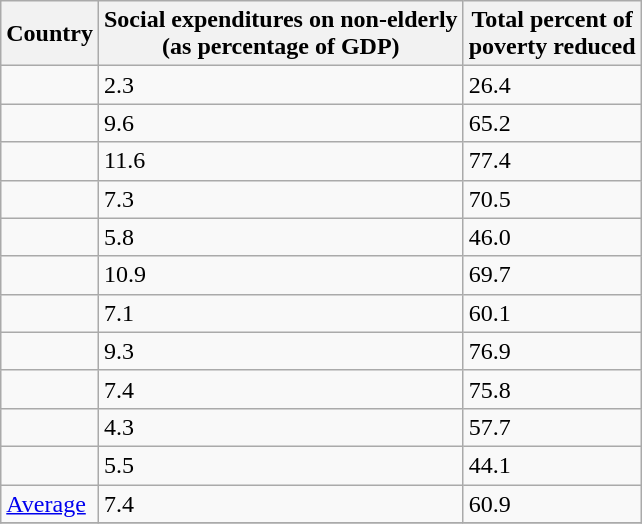<table class="sortable wikitable">
<tr>
<th rowspan=1>Country</th>
<th colspan=1>Social expenditures on non-elderly<br>(as percentage of GDP)</th>
<th colspan=1>Total percent of<br>poverty reduced</th>
</tr>
<tr>
<td></td>
<td>2.3</td>
<td>26.4</td>
</tr>
<tr>
<td></td>
<td>9.6</td>
<td>65.2</td>
</tr>
<tr>
<td></td>
<td>11.6</td>
<td>77.4</td>
</tr>
<tr>
<td></td>
<td>7.3</td>
<td>70.5</td>
</tr>
<tr>
<td></td>
<td>5.8</td>
<td>46.0</td>
</tr>
<tr>
<td></td>
<td>10.9</td>
<td>69.7</td>
</tr>
<tr>
<td></td>
<td>7.1</td>
<td>60.1</td>
</tr>
<tr>
<td></td>
<td>9.3</td>
<td>76.9</td>
</tr>
<tr>
<td></td>
<td>7.4</td>
<td>75.8</td>
</tr>
<tr>
<td></td>
<td>4.3</td>
<td>57.7</td>
</tr>
<tr>
<td></td>
<td>5.5</td>
<td>44.1</td>
</tr>
<tr>
<td><a href='#'>Average</a></td>
<td>7.4</td>
<td>60.9</td>
</tr>
<tr>
</tr>
</table>
